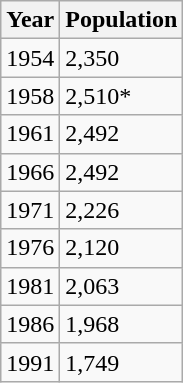<table class="wikitable">
<tr>
<th>Year</th>
<th>Population</th>
</tr>
<tr>
<td>1954</td>
<td>2,350</td>
</tr>
<tr>
<td>1958</td>
<td>2,510*</td>
</tr>
<tr>
<td>1961</td>
<td>2,492</td>
</tr>
<tr>
<td>1966</td>
<td>2,492</td>
</tr>
<tr>
<td>1971</td>
<td>2,226</td>
</tr>
<tr>
<td>1976</td>
<td>2,120</td>
</tr>
<tr>
<td>1981</td>
<td>2,063</td>
</tr>
<tr>
<td>1986</td>
<td>1,968</td>
</tr>
<tr>
<td>1991</td>
<td>1,749</td>
</tr>
</table>
